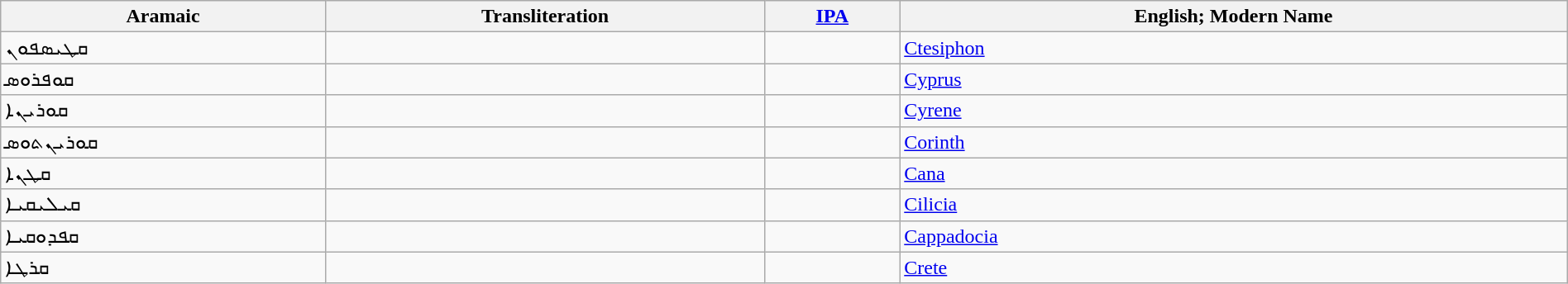<table class="wikitable" width="100%">
<tr>
<th>Aramaic</th>
<th>Transliteration</th>
<th><a href='#'>IPA</a></th>
<th>English; Modern Name</th>
</tr>
<tr>
<td>ܩܛܝܣܦܘܢ</td>
<td><em></em></td>
<td></td>
<td><a href='#'>Ctesiphon</a></td>
</tr>
<tr>
<td>ܩܘܦܪܘܣ</td>
<td><em></em></td>
<td></td>
<td><a href='#'>Cyprus</a></td>
</tr>
<tr>
<td>ܩܘܪܝܢܐ</td>
<td><em></em></td>
<td></td>
<td><a href='#'>Cyrene</a></td>
</tr>
<tr>
<td>ܩܘܪܝܢܬܘܣ</td>
<td><em></em></td>
<td></td>
<td><a href='#'>Corinth</a></td>
</tr>
<tr>
<td>ܩܛܢܐ</td>
<td><em></em></td>
<td></td>
<td><a href='#'>Cana</a></td>
</tr>
<tr>
<td>ܩܝܠܝܩܝܐ</td>
<td><em></em></td>
<td></td>
<td><a href='#'>Cilicia</a></td>
</tr>
<tr>
<td>ܩܦܕܘܩܝܐ</td>
<td><em></em></td>
<td></td>
<td><a href='#'>Cappadocia</a></td>
</tr>
<tr>
<td>ܩܪܛܐ</td>
<td><em></em></td>
<td></td>
<td><a href='#'>Crete</a></td>
</tr>
</table>
